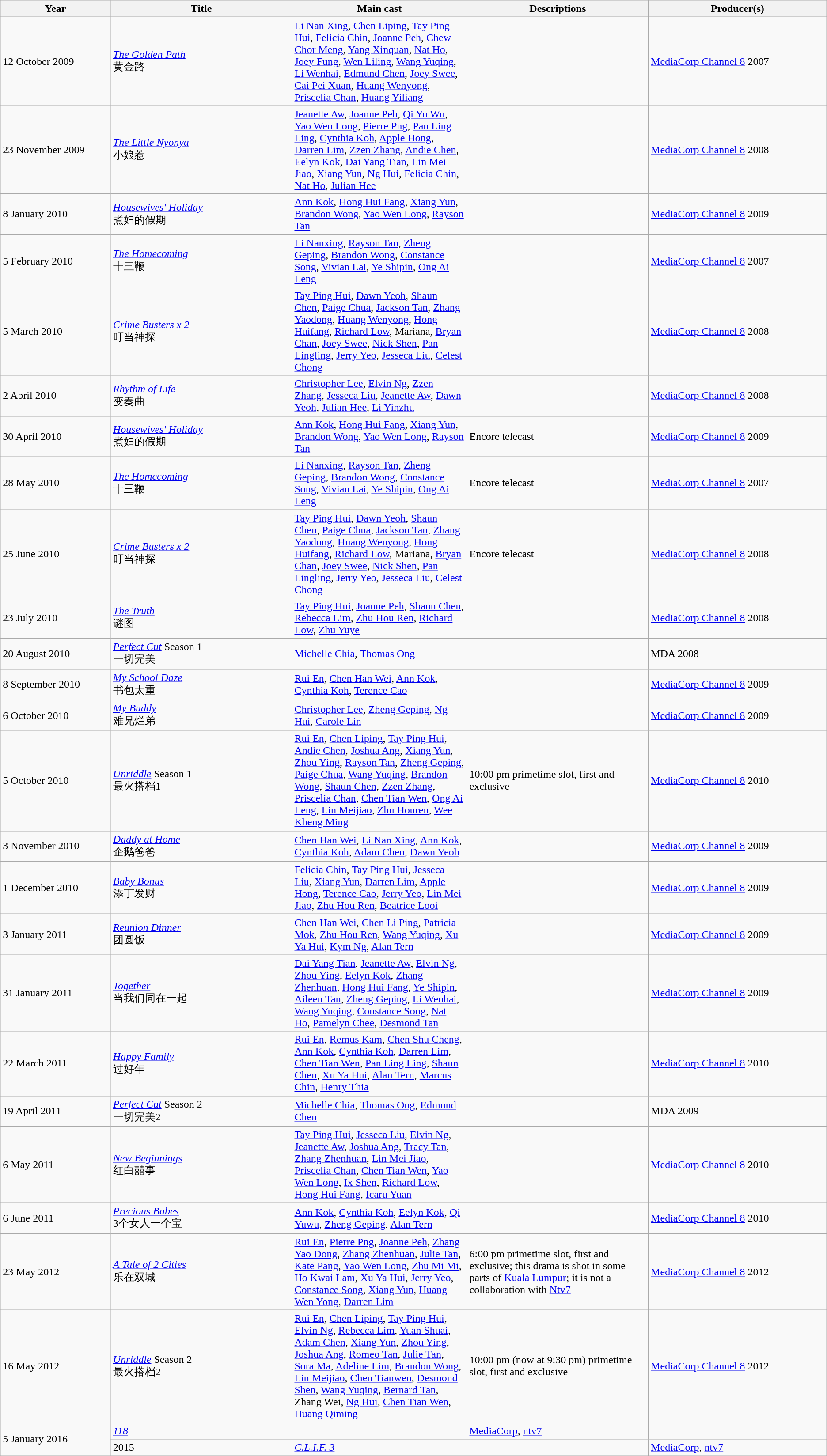<table class="wikitable">
<tr>
<th style="width:2%;">Year</th>
<th style="width:4%;">Title</th>
<th style="width:4%;">Main cast</th>
<th style="width:4%;">Descriptions</th>
<th style="width:4%;">Producer(s)</th>
</tr>
<tr>
<td>12 October 2009</td>
<td><em><a href='#'>The Golden Path</a></em> <br> 黄金路</td>
<td><a href='#'>Li Nan Xing</a>, <a href='#'>Chen Liping</a>, <a href='#'>Tay Ping Hui</a>, <a href='#'>Felicia Chin</a>, <a href='#'>Joanne Peh</a>, <a href='#'>Chew Chor Meng</a>, <a href='#'>Yang Xinquan</a>, <a href='#'>Nat Ho</a>, <a href='#'>Joey Fung</a>, <a href='#'>Wen Liling</a>, <a href='#'>Wang Yuqing</a>, <a href='#'>Li Wenhai</a>, <a href='#'>Edmund Chen</a>, <a href='#'>Joey Swee</a>, <a href='#'>Cai Pei Xuan</a>, <a href='#'>Huang Wenyong</a>, <a href='#'>Priscelia Chan</a>, <a href='#'>Huang Yiliang</a></td>
<td></td>
<td><a href='#'>MediaCorp Channel 8</a> 2007</td>
</tr>
<tr>
<td>23 November 2009</td>
<td><em><a href='#'>The Little Nyonya</a></em> <br> 小娘惹</td>
<td><a href='#'>Jeanette Aw</a>, <a href='#'>Joanne Peh</a>, <a href='#'>Qi Yu Wu</a>, <a href='#'>Yao Wen Long</a>, <a href='#'>Pierre Png</a>, <a href='#'>Pan Ling Ling</a>, <a href='#'>Cynthia Koh</a>, <a href='#'>Apple Hong</a>, <a href='#'>Darren Lim</a>, <a href='#'>Zzen Zhang</a>, <a href='#'>Andie Chen</a>, <a href='#'>Eelyn Kok</a>, <a href='#'>Dai Yang Tian</a>, <a href='#'>Lin Mei Jiao</a>, <a href='#'>Xiang Yun</a>, <a href='#'>Ng Hui</a>, <a href='#'>Felicia Chin</a>, <a href='#'>Nat Ho</a>, <a href='#'>Julian Hee</a></td>
<td></td>
<td><a href='#'>MediaCorp Channel 8</a> 2008</td>
</tr>
<tr>
<td>8 January 2010</td>
<td><em><a href='#'>Housewives' Holiday</a></em> <br> 煮妇的假期</td>
<td><a href='#'>Ann Kok</a>, <a href='#'>Hong Hui Fang</a>, <a href='#'>Xiang Yun</a>, <a href='#'>Brandon Wong</a>, <a href='#'>Yao Wen Long</a>, <a href='#'>Rayson Tan</a></td>
<td></td>
<td><a href='#'>MediaCorp Channel 8</a> 2009</td>
</tr>
<tr>
<td>5 February 2010</td>
<td><em><a href='#'>The Homecoming</a></em> <br> 十三鞭</td>
<td><a href='#'>Li Nanxing</a>, <a href='#'>Rayson Tan</a>, <a href='#'>Zheng Geping</a>, <a href='#'>Brandon Wong</a>, <a href='#'>Constance Song</a>, <a href='#'>Vivian Lai</a>, <a href='#'>Ye Shipin</a>, <a href='#'>Ong Ai Leng</a></td>
<td></td>
<td><a href='#'>MediaCorp Channel 8</a> 2007</td>
</tr>
<tr>
<td>5 March 2010</td>
<td><em><a href='#'>Crime Busters x 2</a></em> <br> 叮当神探</td>
<td><a href='#'>Tay Ping Hui</a>, <a href='#'>Dawn Yeoh</a>, <a href='#'>Shaun Chen</a>, <a href='#'>Paige Chua</a>, <a href='#'>Jackson Tan</a>, <a href='#'>Zhang Yaodong</a>, <a href='#'>Huang Wenyong</a>, <a href='#'>Hong Huifang</a>, <a href='#'>Richard Low</a>, Mariana, <a href='#'>Bryan Chan</a>, <a href='#'>Joey Swee</a>, <a href='#'>Nick Shen</a>, <a href='#'>Pan Lingling</a>, <a href='#'>Jerry Yeo</a>, <a href='#'>Jesseca Liu</a>, <a href='#'>Celest Chong</a></td>
<td></td>
<td><a href='#'>MediaCorp Channel 8</a> 2008</td>
</tr>
<tr>
<td>2 April 2010</td>
<td><em><a href='#'>Rhythm of Life</a></em> <br> 变奏曲</td>
<td><a href='#'>Christopher Lee</a>, <a href='#'>Elvin Ng</a>, <a href='#'>Zzen Zhang</a>, <a href='#'>Jesseca Liu</a>, <a href='#'>Jeanette Aw</a>, <a href='#'>Dawn Yeoh</a>, <a href='#'>Julian Hee</a>, <a href='#'>Li Yinzhu</a></td>
<td></td>
<td><a href='#'>MediaCorp Channel 8</a> 2008</td>
</tr>
<tr>
<td>30 April 2010</td>
<td><em><a href='#'>Housewives' Holiday</a></em> <br> 煮妇的假期</td>
<td><a href='#'>Ann Kok</a>, <a href='#'>Hong Hui Fang</a>, <a href='#'>Xiang Yun</a>, <a href='#'>Brandon Wong</a>, <a href='#'>Yao Wen Long</a>, <a href='#'>Rayson Tan</a></td>
<td>Encore telecast</td>
<td><a href='#'>MediaCorp Channel 8</a> 2009</td>
</tr>
<tr>
<td>28 May 2010</td>
<td><em><a href='#'>The Homecoming</a></em> <br> 十三鞭</td>
<td><a href='#'>Li Nanxing</a>, <a href='#'>Rayson Tan</a>, <a href='#'>Zheng Geping</a>, <a href='#'>Brandon Wong</a>, <a href='#'>Constance Song</a>, <a href='#'>Vivian Lai</a>, <a href='#'>Ye Shipin</a>, <a href='#'>Ong Ai Leng</a></td>
<td>Encore telecast</td>
<td><a href='#'>MediaCorp Channel 8</a> 2007</td>
</tr>
<tr>
<td>25 June 2010</td>
<td><em><a href='#'>Crime Busters x 2</a></em> <br> 叮当神探</td>
<td><a href='#'>Tay Ping Hui</a>, <a href='#'>Dawn Yeoh</a>, <a href='#'>Shaun Chen</a>, <a href='#'>Paige Chua</a>, <a href='#'>Jackson Tan</a>, <a href='#'>Zhang Yaodong</a>, <a href='#'>Huang Wenyong</a>, <a href='#'>Hong Huifang</a>, <a href='#'>Richard Low</a>, Mariana, <a href='#'>Bryan Chan</a>, <a href='#'>Joey Swee</a>, <a href='#'>Nick Shen</a>, <a href='#'>Pan Lingling</a>, <a href='#'>Jerry Yeo</a>, <a href='#'>Jesseca Liu</a>, <a href='#'>Celest Chong</a></td>
<td>Encore telecast</td>
<td><a href='#'>MediaCorp Channel 8</a> 2008</td>
</tr>
<tr>
<td>23 July 2010</td>
<td><em><a href='#'>The Truth</a></em> <br> 谜图</td>
<td><a href='#'>Tay Ping Hui</a>, <a href='#'>Joanne Peh</a>, <a href='#'>Shaun Chen</a>, <a href='#'>Rebecca Lim</a>, <a href='#'>Zhu Hou Ren</a>, <a href='#'>Richard Low</a>, <a href='#'>Zhu Yuye</a></td>
<td></td>
<td><a href='#'>MediaCorp Channel 8</a> 2008</td>
</tr>
<tr>
<td>20 August 2010</td>
<td><em><a href='#'>Perfect Cut</a></em> Season 1 <br> 一切完美</td>
<td><a href='#'>Michelle Chia</a>, <a href='#'>Thomas Ong</a></td>
<td></td>
<td>MDA 2008</td>
</tr>
<tr>
<td>8 September 2010</td>
<td><em><a href='#'>My School Daze</a></em> <br> 书包太重</td>
<td><a href='#'>Rui En</a>, <a href='#'>Chen Han Wei</a>, <a href='#'>Ann Kok</a>, <a href='#'>Cynthia Koh</a>, <a href='#'>Terence Cao</a></td>
<td></td>
<td><a href='#'>MediaCorp Channel 8</a> 2009</td>
</tr>
<tr>
<td>6 October 2010</td>
<td><em><a href='#'>My Buddy</a></em> <br> 难兄烂弟</td>
<td><a href='#'>Christopher Lee</a>, <a href='#'>Zheng Geping</a>, <a href='#'>Ng Hui</a>, <a href='#'>Carole Lin</a></td>
<td></td>
<td><a href='#'>MediaCorp Channel 8</a> 2009</td>
</tr>
<tr>
<td>5 October 2010</td>
<td><em><a href='#'>Unriddle</a></em> Season 1<br> 最火搭档1</td>
<td><a href='#'>Rui En</a>, <a href='#'>Chen Liping</a>, <a href='#'>Tay Ping Hui</a>, <a href='#'>Andie Chen</a>, <a href='#'>Joshua Ang</a>, <a href='#'>Xiang Yun</a>, <a href='#'>Zhou Ying</a>, <a href='#'>Rayson Tan</a>, <a href='#'>Zheng Geping</a>, <a href='#'>Paige Chua</a>, <a href='#'>Wang Yuqing</a>, <a href='#'>Brandon Wong</a>, <a href='#'>Shaun Chen</a>, <a href='#'>Zzen Zhang</a>, <a href='#'>Priscelia Chan</a>, <a href='#'>Chen Tian Wen</a>, <a href='#'>Ong Ai Leng</a>, <a href='#'>Lin Meijiao</a>, <a href='#'>Zhu Houren</a>, <a href='#'>Wee Kheng Ming</a></td>
<td>10:00 pm primetime slot, first and exclusive</td>
<td><a href='#'>MediaCorp Channel 8</a> 2010</td>
</tr>
<tr>
<td>3 November 2010</td>
<td><em><a href='#'>Daddy at Home</a></em> <br> 企鹅爸爸</td>
<td><a href='#'>Chen Han Wei</a>, <a href='#'>Li Nan Xing</a>, <a href='#'>Ann Kok</a>, <a href='#'>Cynthia Koh</a>, <a href='#'>Adam Chen</a>, <a href='#'>Dawn Yeoh</a></td>
<td></td>
<td><a href='#'>MediaCorp Channel 8</a> 2009</td>
</tr>
<tr>
<td>1 December 2010</td>
<td><em><a href='#'>Baby Bonus</a></em> <br> 添丁发财</td>
<td><a href='#'>Felicia Chin</a>, <a href='#'>Tay Ping Hui</a>, <a href='#'>Jesseca Liu</a>, <a href='#'>Xiang Yun</a>, <a href='#'>Darren Lim</a>, <a href='#'>Apple Hong</a>, <a href='#'>Terence Cao</a>, <a href='#'>Jerry Yeo</a>, <a href='#'>Lin Mei Jiao</a>, <a href='#'>Zhu Hou Ren</a>, <a href='#'>Beatrice Looi</a></td>
<td></td>
<td><a href='#'>MediaCorp Channel 8</a> 2009</td>
</tr>
<tr>
<td>3 January 2011</td>
<td><em><a href='#'>Reunion Dinner</a></em> <br> 团圆饭</td>
<td><a href='#'>Chen Han Wei</a>, <a href='#'>Chen Li Ping</a>, <a href='#'>Patricia Mok</a>, <a href='#'>Zhu Hou Ren</a>, <a href='#'>Wang Yuqing</a>, <a href='#'>Xu Ya Hui</a>, <a href='#'>Kym Ng</a>, <a href='#'>Alan Tern</a></td>
<td></td>
<td><a href='#'>MediaCorp Channel 8</a> 2009</td>
</tr>
<tr>
<td>31 January 2011</td>
<td><em><a href='#'>Together</a></em> <br> 当我们同在一起</td>
<td><a href='#'>Dai Yang Tian</a>, <a href='#'>Jeanette Aw</a>, <a href='#'>Elvin Ng</a>, <a href='#'>Zhou Ying</a>, <a href='#'>Eelyn Kok</a>, <a href='#'>Zhang Zhenhuan</a>, <a href='#'>Hong Hui Fang</a>, <a href='#'>Ye Shipin</a>, <a href='#'>Aileen Tan</a>, <a href='#'>Zheng Geping</a>, <a href='#'>Li Wenhai</a>, <a href='#'>Wang Yuqing</a>, <a href='#'>Constance Song</a>, <a href='#'>Nat Ho</a>, <a href='#'>Pamelyn Chee</a>, <a href='#'>Desmond Tan</a></td>
<td></td>
<td><a href='#'>MediaCorp Channel 8</a> 2009</td>
</tr>
<tr>
<td>22 March 2011</td>
<td><em><a href='#'>Happy Family</a></em> <br> 过好年</td>
<td><a href='#'>Rui En</a>, <a href='#'>Remus Kam</a>, <a href='#'>Chen Shu Cheng</a>, <a href='#'>Ann Kok</a>, <a href='#'>Cynthia Koh</a>, <a href='#'>Darren Lim</a>, <a href='#'>Chen Tian Wen</a>, <a href='#'>Pan Ling Ling</a>, <a href='#'>Shaun Chen</a>, <a href='#'>Xu Ya Hui</a>, <a href='#'>Alan Tern</a>, <a href='#'>Marcus Chin</a>, <a href='#'>Henry Thia</a></td>
<td></td>
<td><a href='#'>MediaCorp Channel 8</a> 2010</td>
</tr>
<tr>
<td>19 April 2011</td>
<td><em><a href='#'>Perfect Cut</a></em> Season 2 <br> 一切完美2</td>
<td><a href='#'>Michelle Chia</a>, <a href='#'>Thomas Ong</a>, <a href='#'>Edmund Chen</a></td>
<td></td>
<td>MDA 2009</td>
</tr>
<tr>
<td>6 May 2011</td>
<td><em><a href='#'>New Beginnings</a></em><br> 红白囍事</td>
<td><a href='#'>Tay Ping Hui</a>, <a href='#'>Jesseca Liu</a>, <a href='#'>Elvin Ng</a>, <a href='#'>Jeanette Aw</a>, <a href='#'>Joshua Ang</a>, <a href='#'>Tracy Tan</a>, <a href='#'>Zhang Zhenhuan</a>, <a href='#'>Lin Mei Jiao</a>, <a href='#'>Priscelia Chan</a>, <a href='#'>Chen Tian Wen</a>, <a href='#'>Yao Wen Long</a>, <a href='#'>Ix Shen</a>, <a href='#'>Richard Low</a>, <a href='#'>Hong Hui Fang</a>, <a href='#'>Icaru Yuan</a></td>
<td></td>
<td><a href='#'>MediaCorp Channel 8</a> 2010</td>
</tr>
<tr>
<td>6 June 2011</td>
<td><em><a href='#'>Precious Babes</a></em><br> 3个女人一个宝</td>
<td><a href='#'>Ann Kok</a>, <a href='#'>Cynthia Koh</a>, <a href='#'>Eelyn Kok</a>, <a href='#'>Qi Yuwu</a>, <a href='#'>Zheng Geping</a>, <a href='#'>Alan Tern</a></td>
<td></td>
<td><a href='#'>MediaCorp Channel 8</a> 2010</td>
</tr>
<tr>
<td>23 May 2012</td>
<td><em><a href='#'>A Tale of 2 Cities</a></em> <br> 乐在双城</td>
<td><a href='#'>Rui En</a>, <a href='#'>Pierre Png</a>, <a href='#'>Joanne Peh</a>, <a href='#'>Zhang Yao Dong</a>, <a href='#'>Zhang Zhenhuan</a>, <a href='#'>Julie Tan</a>, <a href='#'>Kate Pang</a>, <a href='#'>Yao Wen Long</a>, <a href='#'>Zhu Mi Mi</a>, <a href='#'>Ho Kwai Lam</a>, <a href='#'>Xu Ya Hui</a>, <a href='#'>Jerry Yeo</a>, <a href='#'>Constance Song</a>, <a href='#'>Xiang Yun</a>, <a href='#'>Huang Wen Yong</a>, <a href='#'>Darren Lim</a></td>
<td>6:00 pm primetime slot, first and exclusive; this drama is shot in some parts of <a href='#'>Kuala Lumpur</a>; it is not a collaboration with <a href='#'>Ntv7</a></td>
<td><a href='#'>MediaCorp Channel 8</a> 2012</td>
</tr>
<tr>
<td>16 May 2012</td>
<td><em><a href='#'>Unriddle</a></em> Season 2 <br> 最火搭档2</td>
<td><a href='#'>Rui En</a>, <a href='#'>Chen Liping</a>, <a href='#'>Tay Ping Hui</a>, <a href='#'>Elvin Ng</a>, <a href='#'>Rebecca Lim</a>, <a href='#'>Yuan Shuai</a>, <a href='#'>Adam Chen</a>, <a href='#'>Xiang Yun</a>, <a href='#'>Zhou Ying</a>, <a href='#'>Joshua Ang</a>, <a href='#'>Romeo Tan</a>, <a href='#'>Julie Tan</a>, <a href='#'>Sora Ma</a>, <a href='#'>Adeline Lim</a>, <a href='#'>Brandon Wong</a>, <a href='#'>Lin Meijiao</a>, <a href='#'>Chen Tianwen</a>, <a href='#'>Desmond Shen</a>, <a href='#'>Wang Yuqing</a>, <a href='#'>Bernard Tan</a>, Zhang Wei, <a href='#'>Ng Hui</a>, <a href='#'>Chen Tian Wen</a>, <a href='#'>Huang Qiming</a></td>
<td>10:00 pm (now at 9:30 pm) primetime slot, first and exclusive</td>
<td><a href='#'>MediaCorp Channel 8</a> 2012</td>
</tr>
<tr>
<td rowspan="7">5 January 2016</td>
<td><em><a href='#'>118</a></em></td>
<td></td>
<td><a href='#'>MediaCorp</a>, <a href='#'>ntv7</a></td>
</tr>
<tr>
<td rowspan="7">2015</td>
<td><em><a href='#'>C.L.I.F. 3</a></em></td>
<td></td>
<td><a href='#'>MediaCorp</a>, <a href='#'>ntv7</a></td>
</tr>
</table>
